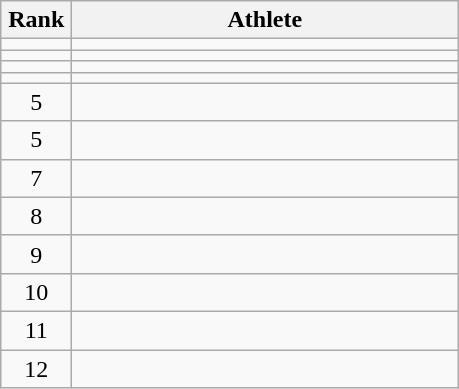<table class="wikitable" style="text-align: center;">
<tr>
<th width=40>Rank</th>
<th width=250>Athlete</th>
</tr>
<tr>
<td></td>
<td align=left></td>
</tr>
<tr>
<td></td>
<td align=left></td>
</tr>
<tr>
<td></td>
<td align=left></td>
</tr>
<tr>
<td></td>
<td align=left></td>
</tr>
<tr>
<td>5</td>
<td align=left></td>
</tr>
<tr>
<td>5</td>
<td align=left></td>
</tr>
<tr>
<td>7</td>
<td align=left></td>
</tr>
<tr>
<td>8</td>
<td align=left></td>
</tr>
<tr>
<td>9</td>
<td align=left></td>
</tr>
<tr>
<td>10</td>
<td align=left></td>
</tr>
<tr>
<td>11</td>
<td align=left></td>
</tr>
<tr>
<td>12</td>
<td align=left></td>
</tr>
</table>
